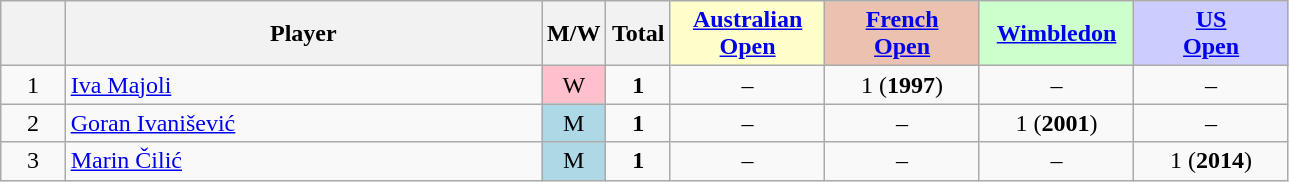<table class="wikitable mw-datatable sortable" style="text-align:center;">
<tr>
<th data-sort-type="number" width="5%"></th>
<th width="37%">Player</th>
<th width="5%">M/W</th>
<th data-sort-type="number" width="5%">Total</th>
<th style="background-color:#FFFFCC;" width="12%" data-sort-type="number"><a href='#'>Australian<br> Open</a></th>
<th style="background-color:#EBC2AF;" width="12%" data-sort-type="number"><a href='#'>French<br> Open</a></th>
<th style="background-color:#CCFFCC;" width="12%" data-sort-type="number"><a href='#'>Wimbledon</a></th>
<th style="background-color:#CCCCFF;" width="12%" data-sort-type="number"><a href='#'>US<br> Open</a></th>
</tr>
<tr>
<td>1</td>
<td style="text-align:left"><a href='#'>Iva Majoli</a></td>
<td style="background-color:pink;">W</td>
<td><strong>1</strong></td>
<td>–</td>
<td>1 (<strong>1997</strong>)</td>
<td>–</td>
<td>–</td>
</tr>
<tr>
<td>2</td>
<td style="text-align:left"><a href='#'>Goran Ivanišević</a></td>
<td style="background-color:lightblue;">M</td>
<td><strong>1</strong></td>
<td>–</td>
<td>–</td>
<td>1 (<strong>2001</strong>)</td>
<td>–</td>
</tr>
<tr>
<td>3</td>
<td style="text-align:left"><a href='#'>Marin Čilić</a></td>
<td style="background-color:lightblue;">M</td>
<td><strong>1</strong></td>
<td>–</td>
<td>–</td>
<td>–</td>
<td>1 (<strong>2014</strong>)</td>
</tr>
</table>
